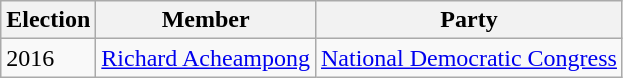<table class="wikitable">
<tr>
<th>Election</th>
<th>Member</th>
<th>Party</th>
</tr>
<tr>
<td>2016</td>
<td><a href='#'>Richard Acheampong</a></td>
<td><a href='#'>National Democratic Congress</a></td>
</tr>
</table>
